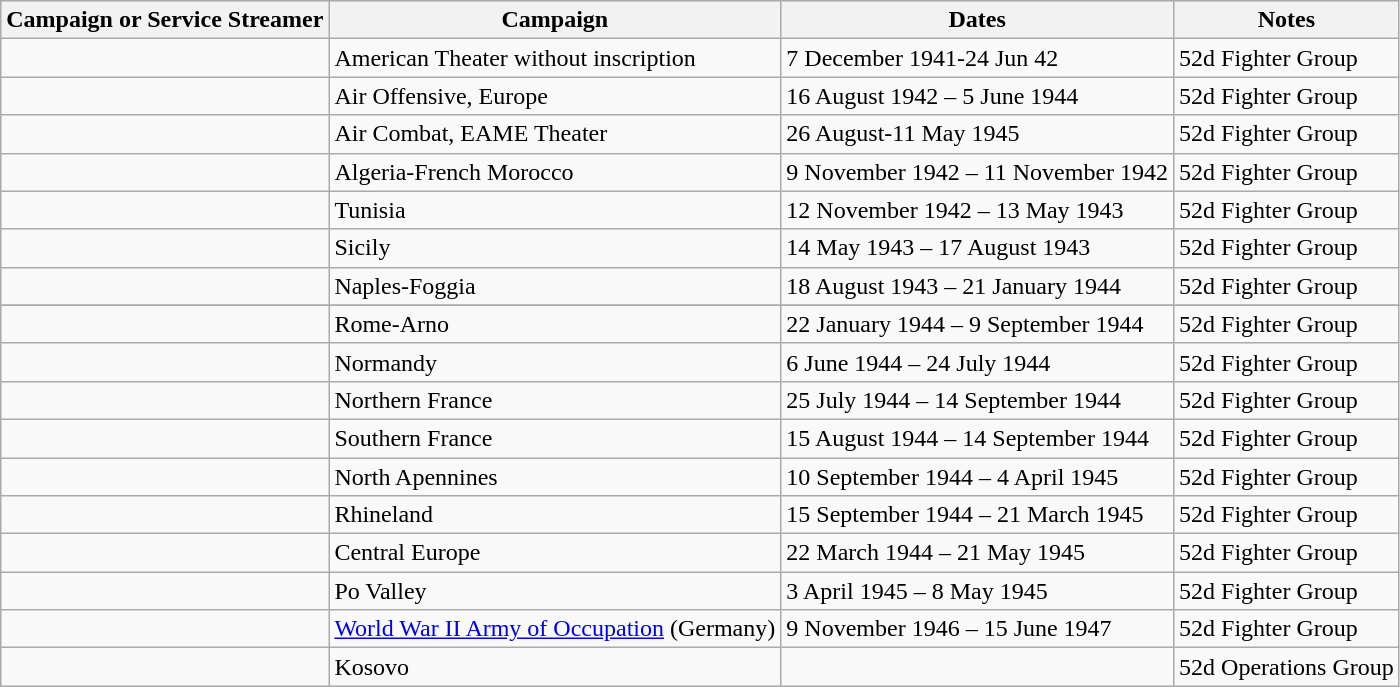<table class="wikitable">
<tr style="background:#efefef;">
<th>Campaign or Service Streamer</th>
<th>Campaign</th>
<th>Dates</th>
<th>Notes</th>
</tr>
<tr>
<td></td>
<td>American Theater without inscription</td>
<td>7 December 1941-24 Jun 42</td>
<td>52d Fighter Group</td>
</tr>
<tr>
<td></td>
<td>Air Offensive, Europe</td>
<td>16 August 1942 – 5 June 1944</td>
<td>52d Fighter Group</td>
</tr>
<tr>
<td></td>
<td>Air Combat, EAME Theater</td>
<td>26 August-11 May 1945</td>
<td>52d Fighter Group</td>
</tr>
<tr>
<td></td>
<td>Algeria-French Morocco</td>
<td>9 November 1942 – 11 November 1942</td>
<td>52d Fighter Group</td>
</tr>
<tr>
<td></td>
<td>Tunisia</td>
<td>12 November 1942 – 13 May 1943</td>
<td>52d Fighter Group</td>
</tr>
<tr>
<td></td>
<td>Sicily</td>
<td>14 May 1943 – 17 August 1943</td>
<td>52d Fighter Group</td>
</tr>
<tr>
<td></td>
<td>Naples-Foggia</td>
<td>18 August 1943 – 21 January 1944</td>
<td>52d Fighter Group</td>
</tr>
<tr>
</tr>
<tr>
<td></td>
<td>Rome-Arno</td>
<td>22 January 1944 – 9 September 1944</td>
<td>52d Fighter Group</td>
</tr>
<tr>
<td></td>
<td>Normandy</td>
<td>6 June 1944 – 24 July 1944</td>
<td>52d Fighter Group</td>
</tr>
<tr>
<td></td>
<td>Northern France</td>
<td>25 July 1944 – 14 September 1944</td>
<td>52d Fighter Group</td>
</tr>
<tr>
<td></td>
<td>Southern France</td>
<td>15 August 1944 – 14 September 1944</td>
<td>52d Fighter Group</td>
</tr>
<tr>
<td></td>
<td>North Apennines</td>
<td>10 September 1944 – 4 April 1945</td>
<td>52d Fighter Group</td>
</tr>
<tr>
<td></td>
<td>Rhineland</td>
<td>15 September 1944 – 21 March 1945</td>
<td>52d Fighter Group</td>
</tr>
<tr>
<td></td>
<td>Central Europe</td>
<td>22 March 1944 – 21 May 1945</td>
<td>52d Fighter Group</td>
</tr>
<tr>
<td></td>
<td>Po Valley</td>
<td>3 April 1945 – 8 May 1945</td>
<td>52d Fighter Group</td>
</tr>
<tr>
<td></td>
<td><a href='#'>World War II Army of Occupation</a> (Germany)</td>
<td>9 November 1946 – 15 June 1947</td>
<td>52d Fighter Group</td>
</tr>
<tr>
<td></td>
<td>Kosovo</td>
<td></td>
<td>52d Operations Group</td>
</tr>
</table>
